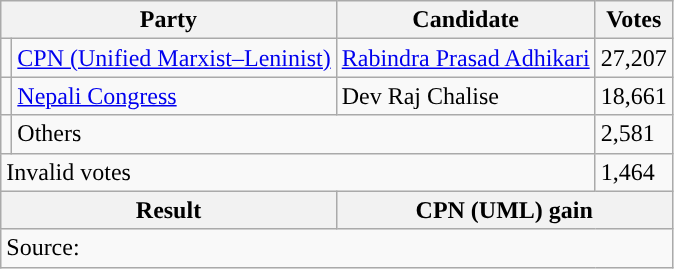<table class="wikitable">
<tr>
<th colspan="2">Party</th>
<th>Candidate</th>
<th>Votes</th>
</tr>
<tr>
<td style="background-color:"></td>
<td><a href='#'>CPN (Unified Marxist–Leninist)</a></td>
<td><a href='#'>Rabindra Prasad Adhikari</a></td>
<td>27,207</td>
</tr>
<tr>
<td style="background-color:"></td>
<td><a href='#'>Nepali Congress</a></td>
<td>Dev Raj Chalise</td>
<td>18,661</td>
</tr>
<tr>
<td></td>
<td colspan="2">Others</td>
<td>2,581</td>
</tr>
<tr>
<td colspan="3">Invalid votes</td>
<td>1,464</td>
</tr>
<tr>
<th colspan="2">Result</th>
<th colspan="2">CPN (UML) gain</th>
</tr>
<tr>
<td colspan="4">Source: </td>
</tr>
</table>
